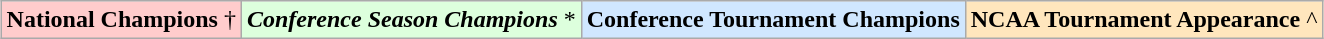<table class="wikitable" style="margin: 1em auto;">
<tr>
<td bgcolor="#FFCCCC"><strong>National Champions</strong> †</td>
<td bgcolor="#ddffdd"><strong><em>Conference Season Champions</em></strong> *</td>
<td bgcolor="#D0E7FF"><strong>Conference Tournament Champions</strong> </td>
<td bgcolor="#ffe6bd"><strong>NCAA Tournament Appearance</strong> ^</td>
</tr>
</table>
